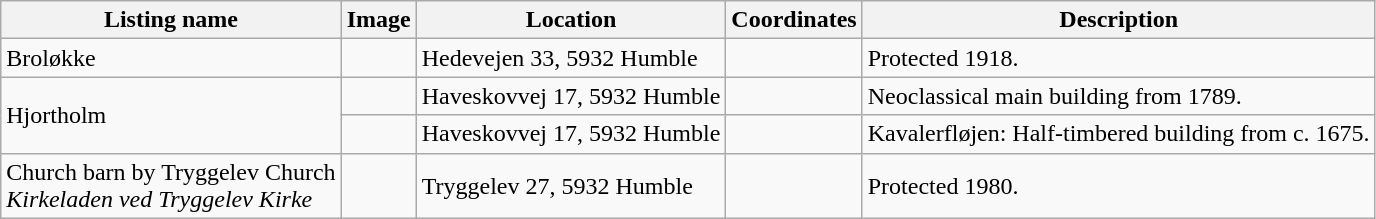<table class="wikitable sortable">
<tr>
<th>Listing name</th>
<th>Image</th>
<th>Location</th>
<th>Coordinates</th>
<th>Description</th>
</tr>
<tr>
<td>Broløkke</td>
<td></td>
<td>Hedevejen 33, 5932 Humble</td>
<td></td>
<td>Protected 1918.</td>
</tr>
<tr>
<td rowspan="2">Hjortholm</td>
<td></td>
<td>Haveskovvej 17, 5932 Humble</td>
<td></td>
<td>Neoclassical main building from 1789.</td>
</tr>
<tr>
<td></td>
<td>Haveskovvej 17, 5932 Humble</td>
<td></td>
<td>Kavalerfløjen: Half-timbered building from c. 1675.</td>
</tr>
<tr>
<td>Church barn by Tryggelev Church<br><em>Kirkeladen ved Tryggelev Kirke</em></td>
<td></td>
<td>Tryggelev 27, 5932 Humble</td>
<td></td>
<td>Protected 1980.</td>
</tr>
</table>
